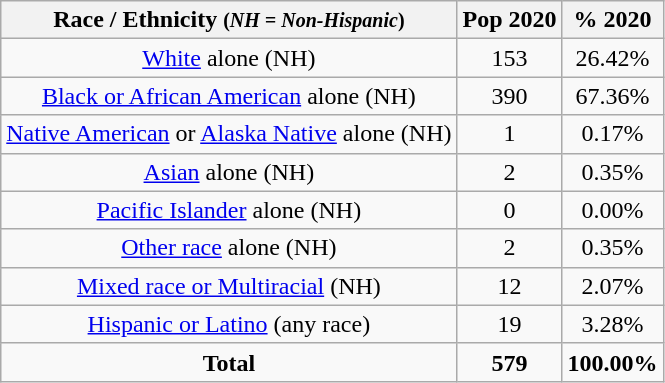<table class="wikitable" style="text-align:center;">
<tr>
<th>Race / Ethnicity <small>(<em>NH = Non-Hispanic</em>)</small></th>
<th>Pop 2020</th>
<th>% 2020</th>
</tr>
<tr>
<td><a href='#'>White</a> alone (NH)</td>
<td>153</td>
<td>26.42%</td>
</tr>
<tr>
<td><a href='#'>Black or African American</a> alone (NH)</td>
<td>390</td>
<td>67.36%</td>
</tr>
<tr>
<td><a href='#'>Native American</a> or <a href='#'>Alaska Native</a> alone (NH)</td>
<td>1</td>
<td>0.17%</td>
</tr>
<tr>
<td><a href='#'>Asian</a> alone (NH)</td>
<td>2</td>
<td>0.35%</td>
</tr>
<tr>
<td><a href='#'>Pacific Islander</a> alone (NH)</td>
<td>0</td>
<td>0.00%</td>
</tr>
<tr>
<td><a href='#'>Other race</a> alone (NH)</td>
<td>2</td>
<td>0.35%</td>
</tr>
<tr>
<td><a href='#'>Mixed race or Multiracial</a> (NH)</td>
<td>12</td>
<td>2.07%</td>
</tr>
<tr>
<td><a href='#'>Hispanic or Latino</a> (any race)</td>
<td>19</td>
<td>3.28%</td>
</tr>
<tr>
<td><strong>Total</strong></td>
<td><strong>579</strong></td>
<td><strong>100.00%</strong></td>
</tr>
</table>
